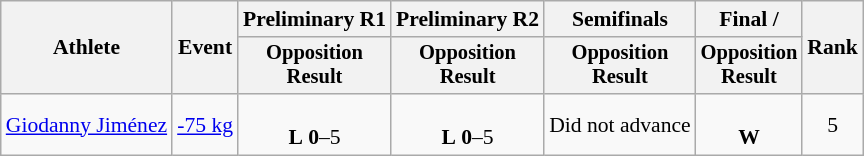<table class="wikitable" style="font-size:90%;">
<tr>
<th rowspan=2>Athlete</th>
<th rowspan=2>Event</th>
<th>Preliminary R1</th>
<th>Preliminary R2</th>
<th>Semifinals</th>
<th>Final / </th>
<th rowspan=2>Rank</th>
</tr>
<tr style="font-size:95%">
<th>Opposition<br>Result</th>
<th>Opposition<br>Result</th>
<th>Opposition<br>Result</th>
<th>Opposition<br>Result</th>
</tr>
<tr align=center>
<td align=left><a href='#'>Giodanny Jiménez</a></td>
<td align=left><a href='#'>-75 kg</a></td>
<td><br><strong>L</strong> <strong>0</strong>–5</td>
<td><br><strong>L</strong> <strong>0</strong>–5</td>
<td>Did not advance</td>
<td><br><strong>W</strong> <strong></strong></td>
<td>5</td>
</tr>
</table>
